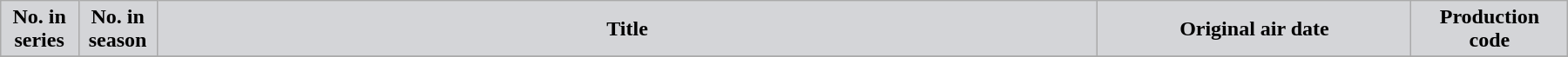<table class="wikitable plainrowheaders" width="95%" style="margin:auto;">
<tr>
<th width="5%" style="background-color: #d4d5d8; color:#000000;">No. in<br>series</th>
<th width="5%" style="background-color: #d4d5d8; color:#000000;">No. in<br>season</th>
<th style="background-color: #d4d5d8; color:#000000;">Title</th>
<th width="20%" style="background-color: #d4d5d8; color:#000000;">Original air date</th>
<th width="10%" style="background-color: #d4d5d8; color:#000000;">Production<br>code</th>
</tr>
<tr }>
</tr>
</table>
